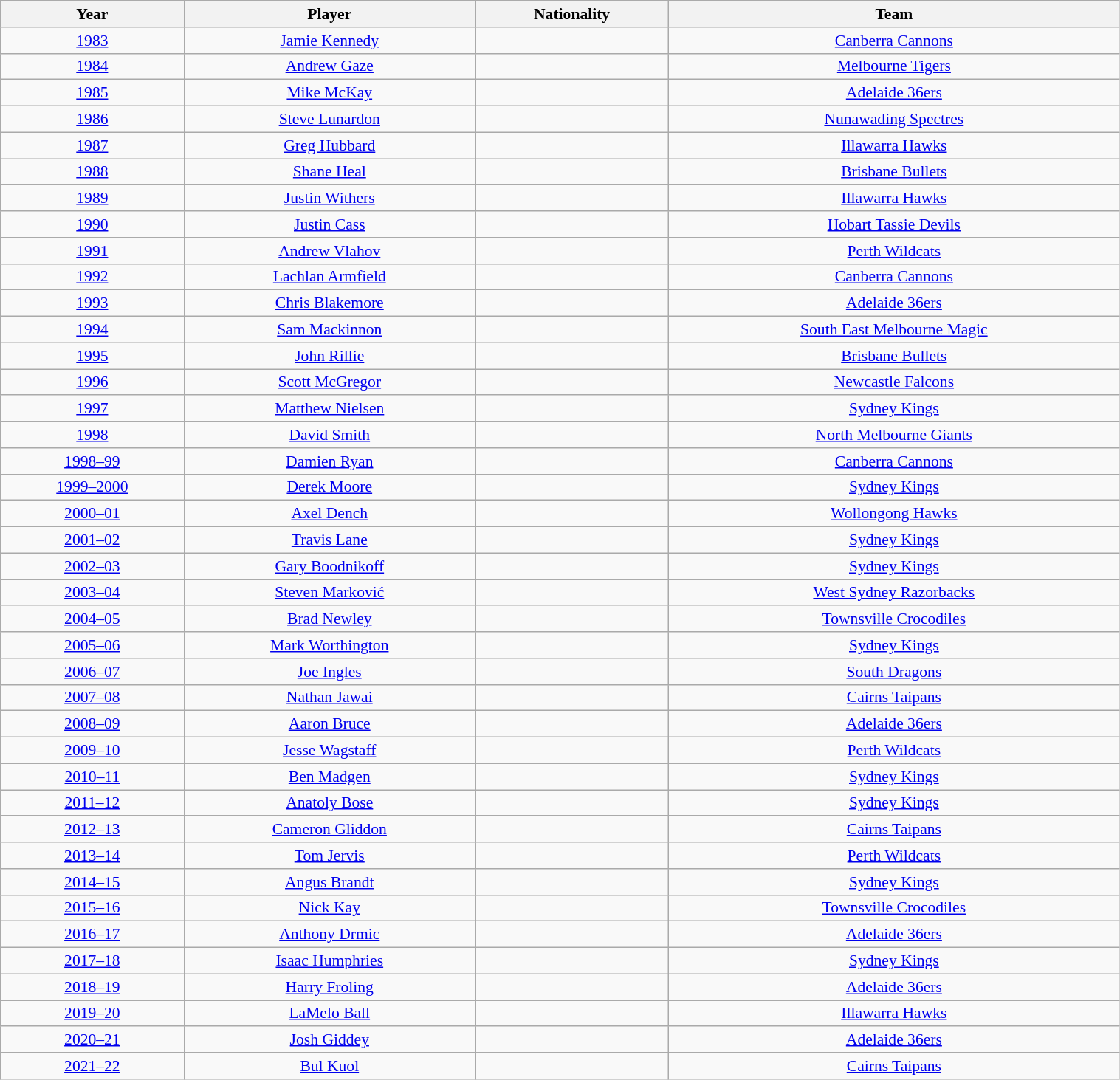<table class="wikitable" style="width: 80%; text-align:center; font-size:90%">
<tr>
<th>Year</th>
<th>Player</th>
<th>Nationality</th>
<th>Team</th>
</tr>
<tr>
<td><a href='#'>1983</a></td>
<td><a href='#'>Jamie Kennedy</a></td>
<td></td>
<td><a href='#'>Canberra Cannons</a></td>
</tr>
<tr>
<td><a href='#'>1984</a></td>
<td><a href='#'>Andrew Gaze</a></td>
<td></td>
<td><a href='#'>Melbourne Tigers</a></td>
</tr>
<tr>
<td><a href='#'>1985</a></td>
<td><a href='#'>Mike McKay</a></td>
<td></td>
<td><a href='#'>Adelaide 36ers</a></td>
</tr>
<tr>
<td><a href='#'>1986</a></td>
<td><a href='#'>Steve Lunardon</a></td>
<td></td>
<td><a href='#'>Nunawading Spectres</a></td>
</tr>
<tr>
<td><a href='#'>1987</a></td>
<td><a href='#'>Greg Hubbard</a></td>
<td></td>
<td><a href='#'>Illawarra Hawks</a></td>
</tr>
<tr>
<td><a href='#'>1988</a></td>
<td><a href='#'>Shane Heal</a></td>
<td></td>
<td><a href='#'>Brisbane Bullets</a></td>
</tr>
<tr>
<td><a href='#'>1989</a></td>
<td><a href='#'>Justin Withers</a></td>
<td></td>
<td><a href='#'>Illawarra Hawks</a></td>
</tr>
<tr>
<td><a href='#'>1990</a></td>
<td><a href='#'>Justin Cass</a></td>
<td></td>
<td><a href='#'>Hobart Tassie Devils</a></td>
</tr>
<tr>
<td><a href='#'>1991</a></td>
<td><a href='#'>Andrew Vlahov</a></td>
<td></td>
<td><a href='#'>Perth Wildcats</a></td>
</tr>
<tr>
<td><a href='#'>1992</a></td>
<td><a href='#'>Lachlan Armfield</a></td>
<td></td>
<td><a href='#'>Canberra Cannons</a></td>
</tr>
<tr>
<td><a href='#'>1993</a></td>
<td><a href='#'>Chris Blakemore</a></td>
<td></td>
<td><a href='#'>Adelaide 36ers</a></td>
</tr>
<tr>
<td><a href='#'>1994</a></td>
<td><a href='#'>Sam Mackinnon</a></td>
<td></td>
<td><a href='#'>South East Melbourne Magic</a></td>
</tr>
<tr>
<td><a href='#'>1995</a></td>
<td><a href='#'>John Rillie</a></td>
<td></td>
<td><a href='#'>Brisbane Bullets</a></td>
</tr>
<tr>
<td><a href='#'>1996</a></td>
<td><a href='#'>Scott McGregor</a></td>
<td></td>
<td><a href='#'>Newcastle Falcons</a></td>
</tr>
<tr>
<td><a href='#'>1997</a></td>
<td><a href='#'>Matthew Nielsen</a></td>
<td></td>
<td><a href='#'>Sydney Kings</a></td>
</tr>
<tr>
<td><a href='#'>1998</a></td>
<td><a href='#'>David Smith</a></td>
<td></td>
<td><a href='#'>North Melbourne Giants</a></td>
</tr>
<tr>
<td><a href='#'>1998–99</a></td>
<td><a href='#'>Damien Ryan</a></td>
<td></td>
<td><a href='#'>Canberra Cannons</a></td>
</tr>
<tr>
<td><a href='#'>1999–2000</a></td>
<td><a href='#'>Derek Moore</a></td>
<td></td>
<td><a href='#'>Sydney Kings</a></td>
</tr>
<tr>
<td><a href='#'>2000–01</a></td>
<td><a href='#'>Axel Dench</a></td>
<td></td>
<td><a href='#'>Wollongong Hawks</a></td>
</tr>
<tr>
<td><a href='#'>2001–02</a></td>
<td><a href='#'>Travis Lane</a></td>
<td></td>
<td><a href='#'>Sydney Kings</a></td>
</tr>
<tr>
<td><a href='#'>2002–03</a></td>
<td><a href='#'>Gary Boodnikoff</a></td>
<td></td>
<td><a href='#'>Sydney Kings</a></td>
</tr>
<tr>
<td><a href='#'>2003–04</a></td>
<td><a href='#'>Steven Marković</a></td>
<td></td>
<td><a href='#'>West Sydney Razorbacks</a></td>
</tr>
<tr>
<td><a href='#'>2004–05</a></td>
<td><a href='#'>Brad Newley</a></td>
<td></td>
<td><a href='#'>Townsville Crocodiles</a></td>
</tr>
<tr>
<td><a href='#'>2005–06</a></td>
<td><a href='#'>Mark Worthington</a></td>
<td></td>
<td><a href='#'>Sydney Kings</a></td>
</tr>
<tr>
<td><a href='#'>2006–07</a></td>
<td><a href='#'>Joe Ingles</a></td>
<td></td>
<td><a href='#'>South Dragons</a></td>
</tr>
<tr>
<td><a href='#'>2007–08</a></td>
<td><a href='#'>Nathan Jawai</a></td>
<td></td>
<td><a href='#'>Cairns Taipans</a></td>
</tr>
<tr>
<td><a href='#'>2008–09</a></td>
<td><a href='#'>Aaron Bruce</a></td>
<td></td>
<td><a href='#'>Adelaide 36ers</a></td>
</tr>
<tr>
<td><a href='#'>2009–10</a></td>
<td><a href='#'>Jesse Wagstaff</a></td>
<td></td>
<td><a href='#'>Perth Wildcats</a></td>
</tr>
<tr>
<td><a href='#'>2010–11</a></td>
<td><a href='#'>Ben Madgen</a></td>
<td></td>
<td><a href='#'>Sydney Kings</a></td>
</tr>
<tr>
<td><a href='#'>2011–12</a></td>
<td><a href='#'>Anatoly Bose</a></td>
<td></td>
<td><a href='#'>Sydney Kings</a></td>
</tr>
<tr>
<td><a href='#'>2012–13</a></td>
<td><a href='#'>Cameron Gliddon</a></td>
<td></td>
<td><a href='#'>Cairns Taipans</a></td>
</tr>
<tr>
<td><a href='#'>2013–14</a></td>
<td><a href='#'>Tom Jervis</a></td>
<td></td>
<td><a href='#'>Perth Wildcats</a></td>
</tr>
<tr>
<td><a href='#'>2014–15</a></td>
<td><a href='#'>Angus Brandt</a></td>
<td></td>
<td><a href='#'>Sydney Kings</a></td>
</tr>
<tr>
<td><a href='#'>2015–16</a></td>
<td><a href='#'>Nick Kay</a></td>
<td></td>
<td><a href='#'>Townsville Crocodiles</a></td>
</tr>
<tr>
<td><a href='#'>2016–17</a></td>
<td><a href='#'>Anthony Drmic</a></td>
<td></td>
<td><a href='#'>Adelaide 36ers</a></td>
</tr>
<tr>
<td><a href='#'>2017–18</a></td>
<td><a href='#'>Isaac Humphries</a></td>
<td></td>
<td><a href='#'>Sydney Kings</a></td>
</tr>
<tr>
<td><a href='#'>2018–19</a></td>
<td><a href='#'>Harry Froling</a></td>
<td></td>
<td><a href='#'>Adelaide 36ers</a></td>
</tr>
<tr>
<td><a href='#'>2019–20</a></td>
<td><a href='#'>LaMelo Ball</a></td>
<td></td>
<td><a href='#'>Illawarra Hawks</a></td>
</tr>
<tr>
<td><a href='#'>2020–21</a></td>
<td><a href='#'>Josh Giddey</a></td>
<td></td>
<td><a href='#'>Adelaide 36ers</a></td>
</tr>
<tr>
<td><a href='#'>2021–22</a></td>
<td><a href='#'>Bul Kuol</a></td>
<td></td>
<td><a href='#'>Cairns Taipans</a></td>
</tr>
</table>
